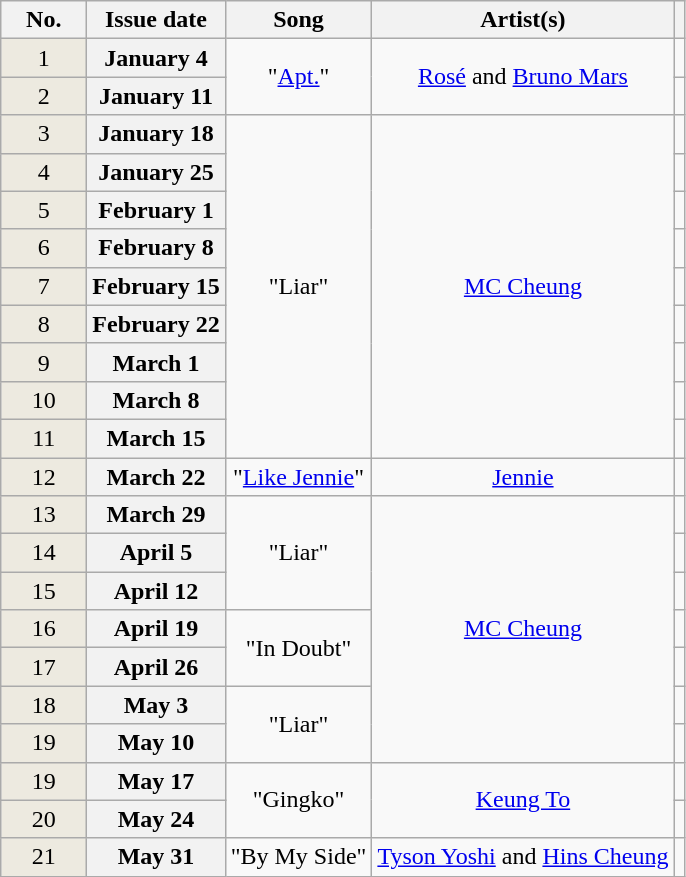<table class="wikitable plainrowheaders" style="text-align: center">
<tr>
<th width="50">No.</th>
<th scope="col">Issue date</th>
<th>Song</th>
<th>Artist(s)</th>
<th></th>
</tr>
<tr>
<td bgcolor=#EDEAE0 align="center">1</td>
<th scope="row">January 4</th>
<td rowspan="2">"<a href='#'>Apt.</a>"</td>
<td rowspan="2"><a href='#'>Rosé</a> and <a href='#'>Bruno Mars</a></td>
<td></td>
</tr>
<tr>
<td bgcolor=#EDEAE0 align="center">2</td>
<th scope="row">January 11</th>
<td></td>
</tr>
<tr>
<td bgcolor=#EDEAE0 align="center">3</td>
<th scope="row">January 18</th>
<td rowspan="9">"Liar"</td>
<td rowspan="9"><a href='#'>MC Cheung</a></td>
<td></td>
</tr>
<tr>
<td bgcolor=#EDEAE0 align="center">4</td>
<th scope="row">January 25</th>
<td></td>
</tr>
<tr>
<td bgcolor=#EDEAE0 align="center">5</td>
<th scope="row">February 1</th>
<td></td>
</tr>
<tr>
<td bgcolor=#EDEAE0 align="center">6</td>
<th scope="row">February 8</th>
<td></td>
</tr>
<tr>
<td bgcolor=#EDEAE0 align="center">7</td>
<th scope="row">February 15</th>
<td></td>
</tr>
<tr>
<td bgcolor=#EDEAE0 align="center">8</td>
<th scope="row">February 22</th>
<td></td>
</tr>
<tr>
<td bgcolor=#EDEAE0 align="center">9</td>
<th scope="row">March 1</th>
<td></td>
</tr>
<tr>
<td bgcolor=#EDEAE0 align="center">10</td>
<th scope="row">March 8</th>
<td></td>
</tr>
<tr>
<td bgcolor=#EDEAE0 align="center">11</td>
<th scope="row">March 15</th>
<td></td>
</tr>
<tr>
<td bgcolor=#EDEAE0 align="center">12</td>
<th scope="row">March 22</th>
<td>"<a href='#'>Like Jennie</a>"</td>
<td><a href='#'>Jennie</a></td>
<td></td>
</tr>
<tr>
<td bgcolor=#EDEAE0 align="center">13</td>
<th scope="row">March 29</th>
<td rowspan="3">"Liar"</td>
<td rowspan="7"><a href='#'>MC Cheung</a></td>
<td></td>
</tr>
<tr>
<td bgcolor=#EDEAE0 align="center">14</td>
<th scope="row">April 5</th>
<td></td>
</tr>
<tr>
<td bgcolor=#EDEAE0 align="center">15</td>
<th scope="row">April 12</th>
<td></td>
</tr>
<tr>
<td bgcolor=#EDEAE0 align="center">16</td>
<th scope="row">April 19</th>
<td rowspan="2">"In Doubt"</td>
<td></td>
</tr>
<tr>
<td bgcolor=#EDEAE0 align="center">17</td>
<th scope="row">April 26</th>
<td></td>
</tr>
<tr>
<td bgcolor=#EDEAE0 align="center">18</td>
<th scope="row">May 3</th>
<td rowspan="2">"Liar"</td>
<td></td>
</tr>
<tr>
<td bgcolor=#EDEAE0 align="center">19</td>
<th scope="row">May 10</th>
<td></td>
</tr>
<tr>
<td bgcolor=#EDEAE0 align="center">19</td>
<th scope="row">May 17</th>
<td rowspan="2">"Gingko"</td>
<td rowspan="2"><a href='#'>Keung To</a></td>
<td></td>
</tr>
<tr>
<td bgcolor=#EDEAE0 align="center">20</td>
<th scope="row">May 24</th>
<td></td>
</tr>
<tr>
<td bgcolor=#EDEAE0 align="center">21</td>
<th scope="row">May 31</th>
<td>"By My Side"</td>
<td><a href='#'>Tyson Yoshi</a> and <a href='#'>Hins Cheung</a></td>
<td></td>
</tr>
</table>
